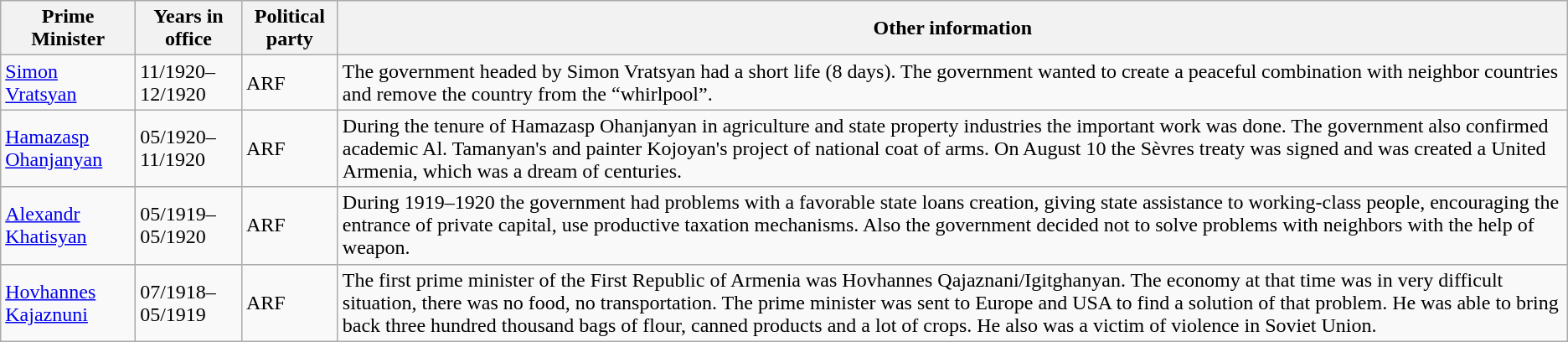<table class="wikitable">
<tr>
<th>Prime Minister</th>
<th>Years in office</th>
<th>Political party</th>
<th>Other information</th>
</tr>
<tr>
<td><a href='#'>Simon Vratsyan</a></td>
<td>11/1920–12/1920</td>
<td>ARF</td>
<td>The government headed by Simon Vratsyan had a short life (8 days). The government wanted to create a peaceful combination with neighbor countries and remove the country from the “whirlpool”.</td>
</tr>
<tr>
<td><a href='#'>Hamazasp Ohanjanyan</a></td>
<td>05/1920–11/1920</td>
<td>ARF</td>
<td>During the tenure of Hamazasp Ohanjanyan in agriculture and state property industries the important work was done. The government also confirmed academic Al. Tamanyan's and painter Kojoyan's project of national coat of arms. On August 10 the Sèvres treaty was signed and was created a United Armenia, which was a dream of centuries.</td>
</tr>
<tr>
<td><a href='#'>Alexandr Khatisyan</a></td>
<td>05/1919–05/1920</td>
<td>ARF</td>
<td>During 1919–1920 the government had problems with a favorable state loans creation, giving state assistance to working-class people, encouraging the entrance of private capital, use productive taxation mechanisms. Also the government decided not to solve problems with neighbors with the help of weapon.</td>
</tr>
<tr>
<td><a href='#'>Hovhannes Kajaznuni</a></td>
<td>07/1918–05/1919</td>
<td>ARF</td>
<td>The first prime minister of the First Republic of Armenia was Hovhannes Qajaznani/Igitghanyan. The economy at that time was in very difficult situation, there was no food, no transportation. The prime minister was sent to Europe and USA to find a solution of that problem. He was able to bring back three hundred thousand bags of flour, canned products and a lot of crops. He also was a victim of violence in Soviet Union.</td>
</tr>
</table>
